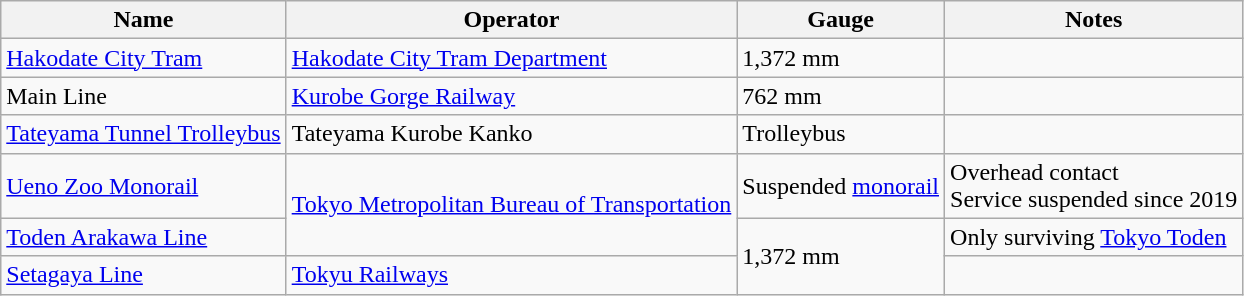<table class="wikitable">
<tr>
<th>Name</th>
<th>Operator</th>
<th>Gauge</th>
<th>Notes</th>
</tr>
<tr>
<td><a href='#'>Hakodate City Tram</a></td>
<td><a href='#'>Hakodate City Tram Department</a></td>
<td>1,372 mm</td>
<td></td>
</tr>
<tr>
<td>Main Line<br></td>
<td><a href='#'>Kurobe Gorge Railway</a></td>
<td>762 mm</td>
<td></td>
</tr>
<tr>
<td><a href='#'>Tateyama Tunnel Trolleybus</a><br></td>
<td>Tateyama Kurobe Kanko</td>
<td>Trolleybus</td>
<td></td>
</tr>
<tr>
<td><a href='#'>Ueno Zoo Monorail</a></td>
<td rowspan="2"><a href='#'>Tokyo Metropolitan Bureau of Transportation</a></td>
<td>Suspended <a href='#'>monorail</a></td>
<td>Overhead contact<br>Service suspended since 2019</td>
</tr>
<tr>
<td><a href='#'>Toden Arakawa Line</a></td>
<td rowspan="2">1,372 mm</td>
<td>Only surviving <a href='#'>Tokyo Toden</a></td>
</tr>
<tr>
<td><a href='#'>Setagaya Line</a></td>
<td><a href='#'>Tokyu Railways</a></td>
<td></td>
</tr>
</table>
